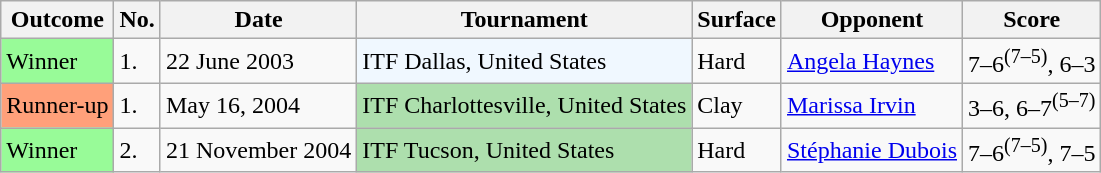<table class="wikitable">
<tr>
<th>Outcome</th>
<th>No.</th>
<th>Date</th>
<th>Tournament</th>
<th>Surface</th>
<th>Opponent</th>
<th>Score</th>
</tr>
<tr>
<td style="background:#98fb98;">Winner</td>
<td>1.</td>
<td>22 June 2003</td>
<td bgcolor=#f0f8ff>ITF Dallas, United States</td>
<td>Hard</td>
<td> <a href='#'>Angela Haynes</a></td>
<td>7–6<sup>(7–5)</sup>, 6–3</td>
</tr>
<tr>
<td style="background:#ffa07a;">Runner-up</td>
<td>1.</td>
<td>May 16, 2004</td>
<td bgcolor=#addfad>ITF Charlottesville, United States</td>
<td>Clay</td>
<td> <a href='#'>Marissa Irvin</a></td>
<td>3–6, 6–7<sup>(5–7)</sup></td>
</tr>
<tr>
<td style="background:#98fb98;">Winner</td>
<td>2.</td>
<td>21 November 2004</td>
<td bgcolor=#addfad>ITF Tucson, United States</td>
<td>Hard</td>
<td> <a href='#'>Stéphanie Dubois</a></td>
<td>7–6<sup>(7–5)</sup>, 7–5</td>
</tr>
</table>
